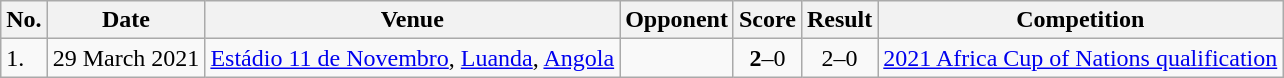<table class="wikitable">
<tr>
<th>No.</th>
<th>Date</th>
<th>Venue</th>
<th>Opponent</th>
<th>Score</th>
<th>Result</th>
<th>Competition</th>
</tr>
<tr>
<td>1.</td>
<td>29 March 2021</td>
<td><a href='#'>Estádio 11 de Novembro</a>, <a href='#'>Luanda</a>, <a href='#'>Angola</a></td>
<td></td>
<td align=center><strong>2</strong>–0</td>
<td align=center>2–0</td>
<td><a href='#'>2021 Africa Cup of Nations qualification</a></td>
</tr>
</table>
